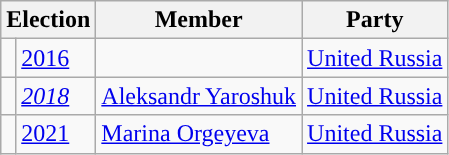<table class="wikitable">
<tr>
<th colspan="2">Election</th>
<th>Member</th>
<th>Party</th>
</tr>
<tr>
<td style="background-color:"></td>
<td><a href='#'>2016</a></td>
<td></td>
<td><a href='#'>United Russia</a></td>
</tr>
<tr>
<td style="background-color:"></td>
<td><em><a href='#'>2018</a></em></td>
<td><a href='#'>Aleksandr Yaroshuk</a></td>
<td><a href='#'>United Russia</a></td>
</tr>
<tr>
<td style="background-color:"></td>
<td><a href='#'>2021</a></td>
<td><a href='#'>Marina Orgeyeva</a></td>
<td><a href='#'>United Russia</a></td>
</tr>
</table>
